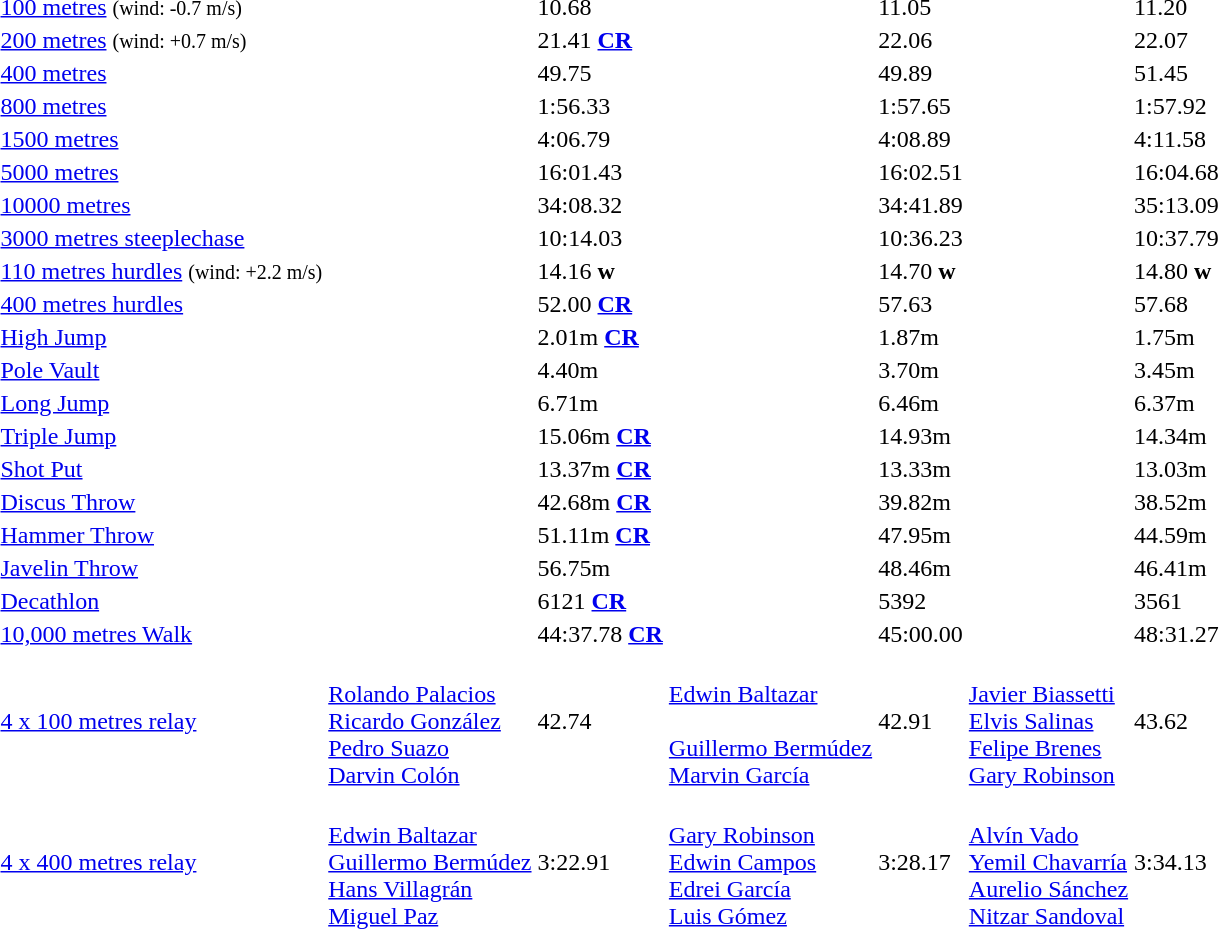<table>
<tr>
<td><a href='#'>100 metres</a> <small>(wind: -0.7 m/s)</small></td>
<td></td>
<td>10.68</td>
<td></td>
<td>11.05</td>
<td></td>
<td>11.20</td>
</tr>
<tr>
<td><a href='#'>200 metres</a> <small>(wind: +0.7 m/s)</small></td>
<td></td>
<td>21.41 <strong><a href='#'>CR</a></strong></td>
<td></td>
<td>22.06</td>
<td></td>
<td>22.07</td>
</tr>
<tr>
<td><a href='#'>400 metres</a></td>
<td></td>
<td>49.75</td>
<td></td>
<td>49.89</td>
<td></td>
<td>51.45</td>
</tr>
<tr>
<td><a href='#'>800 metres</a></td>
<td></td>
<td>1:56.33</td>
<td></td>
<td>1:57.65</td>
<td></td>
<td>1:57.92</td>
</tr>
<tr>
<td><a href='#'>1500 metres</a></td>
<td></td>
<td>4:06.79</td>
<td></td>
<td>4:08.89</td>
<td></td>
<td>4:11.58</td>
</tr>
<tr>
<td><a href='#'>5000 metres</a></td>
<td></td>
<td>16:01.43</td>
<td></td>
<td>16:02.51</td>
<td></td>
<td>16:04.68</td>
</tr>
<tr>
<td><a href='#'>10000 metres</a></td>
<td></td>
<td>34:08.32</td>
<td></td>
<td>34:41.89</td>
<td></td>
<td>35:13.09</td>
</tr>
<tr>
<td><a href='#'>3000 metres steeplechase</a></td>
<td></td>
<td>10:14.03</td>
<td></td>
<td>10:36.23</td>
<td></td>
<td>10:37.79</td>
</tr>
<tr>
<td><a href='#'>110 metres hurdles</a> <small>(wind: +2.2 m/s)</small></td>
<td></td>
<td>14.16 <strong>w</strong></td>
<td></td>
<td>14.70 <strong>w</strong></td>
<td></td>
<td>14.80 <strong>w</strong></td>
</tr>
<tr>
<td><a href='#'>400 metres hurdles</a></td>
<td></td>
<td>52.00 <strong><a href='#'>CR</a></strong></td>
<td></td>
<td>57.63</td>
<td></td>
<td>57.68</td>
</tr>
<tr>
<td><a href='#'>High Jump</a></td>
<td></td>
<td>2.01m <strong><a href='#'>CR</a></strong></td>
<td></td>
<td>1.87m</td>
<td></td>
<td>1.75m</td>
</tr>
<tr>
<td><a href='#'>Pole Vault</a></td>
<td></td>
<td>4.40m</td>
<td></td>
<td>3.70m</td>
<td></td>
<td>3.45m</td>
</tr>
<tr>
<td><a href='#'>Long Jump</a></td>
<td></td>
<td>6.71m</td>
<td></td>
<td>6.46m</td>
<td></td>
<td>6.37m</td>
</tr>
<tr>
<td><a href='#'>Triple Jump</a></td>
<td></td>
<td>15.06m <strong><a href='#'>CR</a></strong></td>
<td></td>
<td>14.93m</td>
<td></td>
<td>14.34m</td>
</tr>
<tr>
<td><a href='#'>Shot Put</a></td>
<td></td>
<td>13.37m <strong><a href='#'>CR</a></strong></td>
<td></td>
<td>13.33m</td>
<td></td>
<td>13.03m</td>
</tr>
<tr>
<td><a href='#'>Discus Throw</a></td>
<td></td>
<td>42.68m <strong><a href='#'>CR</a></strong></td>
<td></td>
<td>39.82m</td>
<td></td>
<td>38.52m</td>
</tr>
<tr>
<td><a href='#'>Hammer Throw</a></td>
<td></td>
<td>51.11m <strong><a href='#'>CR</a></strong></td>
<td></td>
<td>47.95m</td>
<td></td>
<td>44.59m</td>
</tr>
<tr>
<td><a href='#'>Javelin Throw</a></td>
<td></td>
<td>56.75m</td>
<td></td>
<td>48.46m</td>
<td></td>
<td>46.41m</td>
</tr>
<tr>
<td><a href='#'>Decathlon</a></td>
<td></td>
<td>6121 <strong><a href='#'>CR</a></strong></td>
<td></td>
<td>5392</td>
<td></td>
<td>3561</td>
</tr>
<tr>
<td><a href='#'>10,000 metres Walk</a></td>
<td></td>
<td>44:37.78 <strong><a href='#'>CR</a></strong></td>
<td></td>
<td>45:00.00</td>
<td></td>
<td>48:31.27</td>
</tr>
<tr>
<td><a href='#'>4 x 100 metres relay</a></td>
<td> <br> <a href='#'>Rolando Palacios</a> <br> <a href='#'>Ricardo González</a> <br> <a href='#'>Pedro Suazo</a> <br> <a href='#'>Darvin Colón</a></td>
<td>42.74</td>
<td> <br> <a href='#'>Edwin Baltazar</a> <br>   <br> <a href='#'>Guillermo Bermúdez</a> <br> <a href='#'>Marvin García</a></td>
<td>42.91</td>
<td> <br> <a href='#'>Javier Biassetti</a> <br> <a href='#'>Elvis Salinas</a> <br> <a href='#'>Felipe Brenes</a> <br> <a href='#'>Gary Robinson</a></td>
<td>43.62</td>
</tr>
<tr>
<td><a href='#'>4 x 400 metres relay</a></td>
<td> <br> <a href='#'>Edwin Baltazar</a> <br> <a href='#'>Guillermo Bermúdez</a> <br> <a href='#'>Hans Villagrán</a> <br> <a href='#'>Miguel Paz</a></td>
<td>3:22.91</td>
<td> <br> <a href='#'>Gary Robinson</a> <br> <a href='#'>Edwin Campos</a> <br> <a href='#'>Edrei García</a> <br> <a href='#'>Luis Gómez</a></td>
<td>3:28.17</td>
<td> <br> <a href='#'>Alvín Vado</a> <br> <a href='#'>Yemil Chavarría</a> <br> <a href='#'>Aurelio Sánchez</a> <br> <a href='#'>Nitzar Sandoval</a></td>
<td>3:34.13</td>
</tr>
</table>
